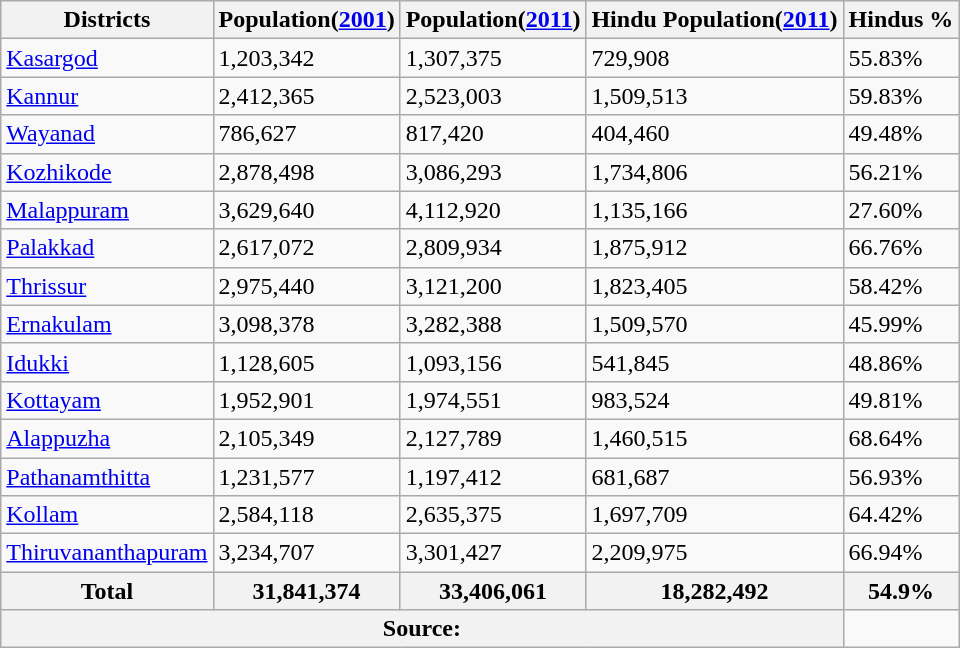<table class="wikitable sortable">
<tr>
<th>Districts</th>
<th>Population(<a href='#'>2001</a>)</th>
<th>Population(<a href='#'>2011</a>)</th>
<th>Hindu Population(<a href='#'>2011</a>)</th>
<th>Hindus %</th>
</tr>
<tr>
<td><a href='#'>Kasargod</a></td>
<td>1,203,342</td>
<td>1,307,375</td>
<td>729,908</td>
<td>55.83%</td>
</tr>
<tr>
<td><a href='#'>Kannur</a></td>
<td>2,412,365</td>
<td>2,523,003</td>
<td>1,509,513</td>
<td>59.83%</td>
</tr>
<tr>
<td><a href='#'>Wayanad</a></td>
<td>786,627</td>
<td>817,420</td>
<td>404,460</td>
<td>49.48%</td>
</tr>
<tr>
<td><a href='#'>Kozhikode</a></td>
<td>2,878,498</td>
<td>3,086,293</td>
<td>1,734,806</td>
<td>56.21%</td>
</tr>
<tr>
<td><a href='#'>Malappuram</a></td>
<td>3,629,640</td>
<td>4,112,920</td>
<td>1,135,166</td>
<td>27.60%</td>
</tr>
<tr>
<td><a href='#'>Palakkad</a></td>
<td>2,617,072</td>
<td>2,809,934</td>
<td>1,875,912</td>
<td>66.76%</td>
</tr>
<tr>
<td><a href='#'>Thrissur</a></td>
<td>2,975,440</td>
<td>3,121,200</td>
<td>1,823,405</td>
<td>58.42%</td>
</tr>
<tr>
<td><a href='#'>Ernakulam</a></td>
<td>3,098,378</td>
<td>3,282,388</td>
<td>1,509,570</td>
<td>45.99%</td>
</tr>
<tr>
<td><a href='#'>Idukki</a></td>
<td>1,128,605</td>
<td>1,093,156</td>
<td>541,845</td>
<td>48.86%</td>
</tr>
<tr>
<td><a href='#'>Kottayam</a></td>
<td>1,952,901</td>
<td>1,974,551</td>
<td>983,524</td>
<td>49.81%</td>
</tr>
<tr>
<td><a href='#'>Alappuzha</a></td>
<td>2,105,349</td>
<td>2,127,789</td>
<td>1,460,515</td>
<td>68.64%</td>
</tr>
<tr>
<td><a href='#'>Pathanamthitta</a></td>
<td>1,231,577</td>
<td>1,197,412</td>
<td>681,687</td>
<td>56.93%</td>
</tr>
<tr>
<td><a href='#'>Kollam</a></td>
<td>2,584,118</td>
<td>2,635,375</td>
<td>1,697,709</td>
<td>64.42%</td>
</tr>
<tr>
<td><a href='#'>Thiruvananthapuram</a></td>
<td>3,234,707</td>
<td>3,301,427</td>
<td>2,209,975</td>
<td>66.94%</td>
</tr>
<tr>
<th>Total</th>
<th>31,841,374</th>
<th>33,406,061</th>
<th>18,282,492</th>
<th>54.9%</th>
</tr>
<tr>
<th colspan="4">Source:</th>
</tr>
</table>
